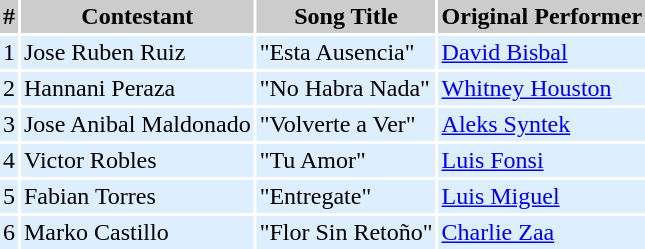<table cellpadding=2 cellspacing=2>
<tr bgcolor=#cccccc>
<th>#</th>
<th>Contestant</th>
<th>Song Title</th>
<th>Original Performer</th>
</tr>
<tr bgcolor=#DDEEFF>
<td align=center>1</td>
<td>Jose Ruben Ruiz</td>
<td>"Esta Ausencia"</td>
<td><a href='#'>David Bisbal</a></td>
</tr>
<tr bgcolor=#DDEEFF>
<td align=center>2</td>
<td>Hannani Peraza</td>
<td>"No Habra Nada"</td>
<td><a href='#'>Whitney Houston</a></td>
</tr>
<tr bgcolor=#DDEEFF>
<td align=center>3</td>
<td>Jose Anibal Maldonado</td>
<td>"Volverte a Ver"</td>
<td><a href='#'>Aleks Syntek</a></td>
</tr>
<tr bgcolor=#DDEEFF>
<td align=center>4</td>
<td>Victor Robles</td>
<td>"Tu Amor"</td>
<td><a href='#'>Luis Fonsi</a></td>
</tr>
<tr bgcolor=#DDEEFF>
<td align=center>5</td>
<td>Fabian Torres</td>
<td>"Entregate"</td>
<td><a href='#'>Luis Miguel</a></td>
</tr>
<tr bgcolor=#DDEEFF>
<td align=center>6</td>
<td>Marko Castillo</td>
<td>"Flor Sin Retoño"</td>
<td><a href='#'>Charlie Zaa</a></td>
</tr>
</table>
